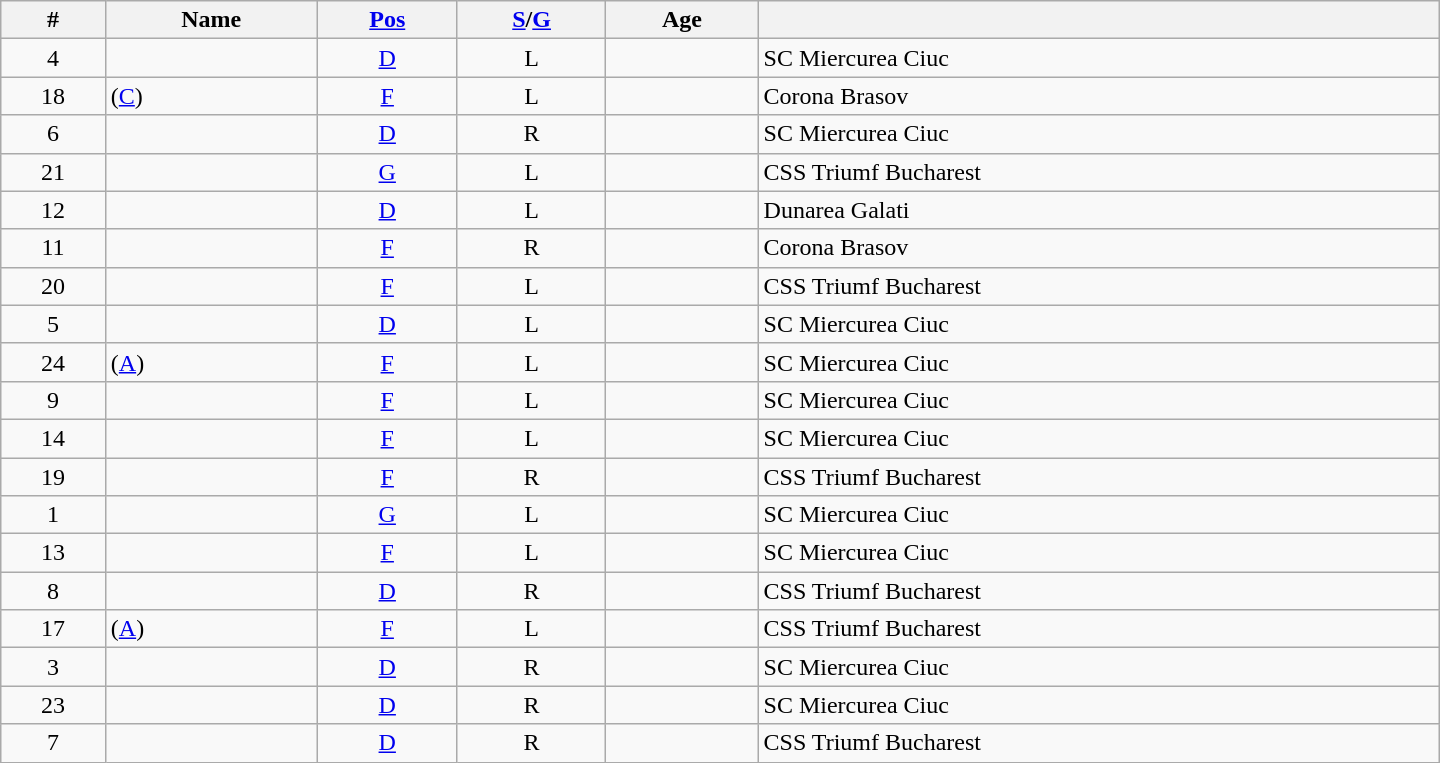<table class="wikitable sortable" style="width:60em; text-align: center">
<tr>
<th>#</th>
<th>Name</th>
<th><a href='#'>Pos</a></th>
<th><a href='#'>S</a>/<a href='#'>G</a></th>
<th>Age</th>
<th></th>
</tr>
<tr>
<td>4</td>
<td align="left"></td>
<td><a href='#'>D</a></td>
<td>L</td>
<td></td>
<td align="left">SC Miercurea Ciuc</td>
</tr>
<tr>
<td>18</td>
<td align="left"> (<a href='#'>C</a>)</td>
<td><a href='#'>F</a></td>
<td>L</td>
<td></td>
<td align="left">Corona Brasov</td>
</tr>
<tr>
<td>6</td>
<td align="left"></td>
<td><a href='#'>D</a></td>
<td>R</td>
<td></td>
<td align="left">SC Miercurea Ciuc</td>
</tr>
<tr>
<td>21</td>
<td align="left"></td>
<td><a href='#'>G</a></td>
<td>L</td>
<td></td>
<td align="left">CSS Triumf Bucharest</td>
</tr>
<tr>
<td>12</td>
<td align="left"></td>
<td><a href='#'>D</a></td>
<td>L</td>
<td></td>
<td align="left">Dunarea Galati</td>
</tr>
<tr>
<td>11</td>
<td align="left"></td>
<td><a href='#'>F</a></td>
<td>R</td>
<td></td>
<td align="left">Corona Brasov</td>
</tr>
<tr>
<td>20</td>
<td align="left"></td>
<td><a href='#'>F</a></td>
<td>L</td>
<td></td>
<td align="left">CSS Triumf Bucharest</td>
</tr>
<tr>
<td>5</td>
<td align="left"></td>
<td><a href='#'>D</a></td>
<td>L</td>
<td></td>
<td align="left">SC Miercurea Ciuc</td>
</tr>
<tr>
<td>24</td>
<td align="left"> (<a href='#'>A</a>)</td>
<td><a href='#'>F</a></td>
<td>L</td>
<td></td>
<td align="left">SC Miercurea Ciuc</td>
</tr>
<tr>
<td>9</td>
<td align="left"></td>
<td><a href='#'>F</a></td>
<td>L</td>
<td></td>
<td align="left">SC Miercurea Ciuc</td>
</tr>
<tr>
<td>14</td>
<td align="left"></td>
<td><a href='#'>F</a></td>
<td>L</td>
<td></td>
<td align="left">SC Miercurea Ciuc</td>
</tr>
<tr>
<td>19</td>
<td align="left"></td>
<td><a href='#'>F</a></td>
<td>R</td>
<td></td>
<td align="left">CSS Triumf Bucharest</td>
</tr>
<tr>
<td>1</td>
<td align="left"></td>
<td><a href='#'>G</a></td>
<td>L</td>
<td></td>
<td align="left">SC Miercurea Ciuc</td>
</tr>
<tr>
<td>13</td>
<td align="left"></td>
<td><a href='#'>F</a></td>
<td>L</td>
<td></td>
<td align="left">SC Miercurea Ciuc</td>
</tr>
<tr>
<td>8</td>
<td align="left"></td>
<td><a href='#'>D</a></td>
<td>R</td>
<td></td>
<td align="left">CSS Triumf Bucharest</td>
</tr>
<tr>
<td>17</td>
<td align="left"> (<a href='#'>A</a>)</td>
<td><a href='#'>F</a></td>
<td>L</td>
<td></td>
<td align="left">CSS Triumf Bucharest</td>
</tr>
<tr>
<td>3</td>
<td align="left"></td>
<td><a href='#'>D</a></td>
<td>R</td>
<td></td>
<td align="left">SC Miercurea Ciuc</td>
</tr>
<tr>
<td>23</td>
<td align="left"></td>
<td><a href='#'>D</a></td>
<td>R</td>
<td></td>
<td align="left">SC Miercurea Ciuc</td>
</tr>
<tr>
<td>7</td>
<td align="left"></td>
<td><a href='#'>D</a></td>
<td>R</td>
<td></td>
<td align="left">CSS Triumf Bucharest</td>
</tr>
</table>
